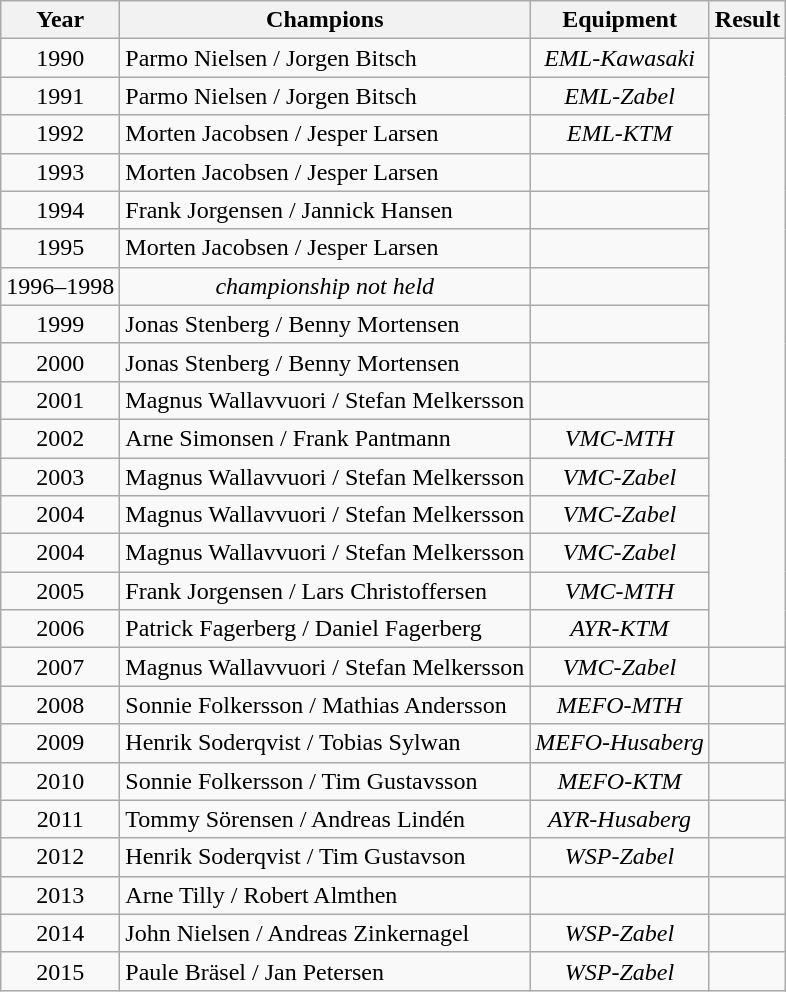<table class="wikitable" style="display:inline-table;">
<tr>
<th>Year</th>
<th>Champions</th>
<th>Equipment</th>
<th>Result</th>
</tr>
<tr align="center">
<td>1990</td>
<td align="left">Parmo Nielsen / Jorgen Bitsch</td>
<td><em>EML-Kawasaki</em></td>
<td rowspan=16></td>
</tr>
<tr align="center">
<td>1991</td>
<td align="left">Parmo Nielsen / Jorgen Bitsch</td>
<td><em>EML-Zabel</em></td>
</tr>
<tr align="center">
<td>1992</td>
<td align="left">Morten Jacobsen / Jesper Larsen</td>
<td><em>EML-KTM</em></td>
</tr>
<tr align="center">
<td>1993</td>
<td align="left">Morten Jacobsen / Jesper Larsen</td>
<td></td>
</tr>
<tr align="center">
<td>1994</td>
<td align="left">Frank Jorgensen / Jannick Hansen</td>
<td></td>
</tr>
<tr align="center">
<td>1995</td>
<td align="left">Morten Jacobsen / Jesper Larsen</td>
<td></td>
</tr>
<tr align="center">
<td>1996–1998</td>
<td align="center"><em>championship not held</em></td>
<td></td>
</tr>
<tr align="center">
<td>1999</td>
<td align="left">Jonas Stenberg / Benny Mortensen</td>
<td></td>
</tr>
<tr align="center">
<td>2000</td>
<td align="left">Jonas Stenberg / Benny Mortensen</td>
<td></td>
</tr>
<tr align="center">
<td>2001</td>
<td align="left">Magnus Wallavvuori / Stefan Melkersson</td>
<td></td>
</tr>
<tr align="center">
<td>2002</td>
<td align="left">Arne Simonsen / Frank Pantmann</td>
<td><em>VMC-MTH</em></td>
</tr>
<tr align="center">
<td>2003</td>
<td align="left">Magnus Wallavvuori / Stefan Melkersson</td>
<td><em>VMC-Zabel</em></td>
</tr>
<tr align="center">
<td>2004</td>
<td align="left">Magnus Wallavvuori / Stefan Melkersson</td>
<td><em>VMC-Zabel</em></td>
</tr>
<tr align="center">
<td>2004</td>
<td align="left">Magnus Wallavvuori / Stefan Melkersson</td>
<td><em>VMC-Zabel</em></td>
</tr>
<tr align="center">
<td>2005</td>
<td align="left">Frank Jorgensen / Lars Christoffersen</td>
<td><em>VMC-MTH</em></td>
</tr>
<tr align="center">
<td>2006</td>
<td align="left">Patrick Fagerberg / Daniel Fagerberg</td>
<td><em>AYR-KTM</em></td>
</tr>
<tr align="center">
<td>2007</td>
<td align="left">Magnus Wallavvuori / Stefan Melkersson</td>
<td><em>VMC-Zabel</em></td>
<td></td>
</tr>
<tr align="center">
<td>2008</td>
<td align="left">Sonnie Folkersson / Mathias Andersson</td>
<td><em>MEFO-MTH</em></td>
<td></td>
</tr>
<tr align="center">
<td>2009</td>
<td align="left">Henrik Soderqvist / Tobias Sylwan</td>
<td><em>MEFO-Husaberg</em></td>
<td></td>
</tr>
<tr align="center">
<td>2010</td>
<td align="left">Sonnie Folkersson / Tim Gustavsson</td>
<td><em>MEFO-KTM</em></td>
<td></td>
</tr>
<tr align="center">
<td>2011</td>
<td align="left">Tommy Sörensen / Andreas Lindén</td>
<td><em>AYR-Husaberg</em></td>
<td></td>
</tr>
<tr align="center">
<td>2012</td>
<td align="left">Henrik Soderqvist / Tim Gustavson</td>
<td><em>WSP-Zabel</em></td>
<td></td>
</tr>
<tr align="center">
<td>2013</td>
<td align="left">Arne Tilly / Robert Almthen</td>
<td></td>
<td></td>
</tr>
<tr align="center">
<td>2014</td>
<td align="left">John Nielsen / Andreas Zinkernagel</td>
<td><em>WSP-Zabel</em></td>
<td></td>
</tr>
<tr align="center">
<td>2015</td>
<td align="left">Paule Bräsel / Jan Petersen</td>
<td><em>WSP-Zabel</em></td>
<td></td>
</tr>
</table>
